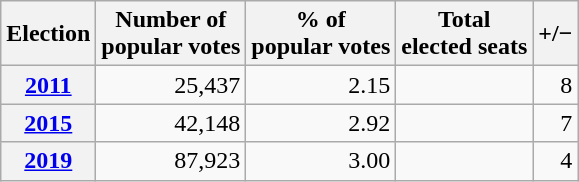<table class="wikitable" style="text-align: right;">
<tr align=center>
<th>Election</th>
<th>Number of<br>popular votes</th>
<th>% of<br>popular votes</th>
<th>Total<br>elected seats</th>
<th>+/−</th>
</tr>
<tr>
<th><a href='#'>2011</a></th>
<td>25,437</td>
<td>2.15</td>
<td></td>
<td>8</td>
</tr>
<tr>
<th><a href='#'>2015</a></th>
<td>42,148</td>
<td>2.92</td>
<td></td>
<td>7</td>
</tr>
<tr>
<th><a href='#'>2019</a></th>
<td>87,923</td>
<td>3.00</td>
<td></td>
<td>4</td>
</tr>
</table>
